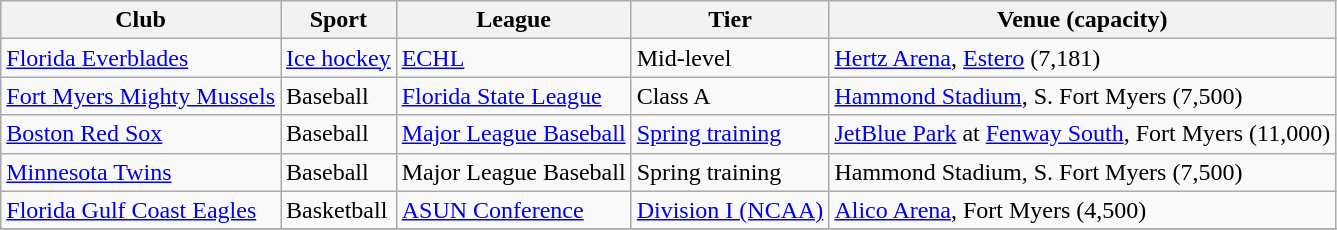<table class="wikitable">
<tr>
<th>Club</th>
<th>Sport</th>
<th>League</th>
<th>Tier</th>
<th>Venue (capacity)</th>
</tr>
<tr>
<td><a href='#'>Florida Everblades</a></td>
<td><a href='#'>Ice hockey</a></td>
<td><a href='#'>ECHL</a></td>
<td>Mid-level</td>
<td><a href='#'>Hertz Arena</a>, <a href='#'>Estero</a> (7,181)</td>
</tr>
<tr>
<td><a href='#'>Fort Myers Mighty Mussels</a></td>
<td>Baseball</td>
<td><a href='#'>Florida State League</a></td>
<td>Class A</td>
<td><a href='#'>Hammond Stadium</a>, S. Fort Myers (7,500)</td>
</tr>
<tr>
<td><a href='#'>Boston Red Sox</a></td>
<td>Baseball</td>
<td><a href='#'>Major League Baseball</a></td>
<td><a href='#'>Spring training</a></td>
<td><a href='#'>JetBlue Park</a> at <a href='#'>Fenway South</a>, Fort Myers (11,000)</td>
</tr>
<tr>
<td><a href='#'>Minnesota Twins</a></td>
<td>Baseball</td>
<td>Major League Baseball</td>
<td>Spring training</td>
<td>Hammond Stadium, S. Fort Myers (7,500)</td>
</tr>
<tr>
<td><a href='#'>Florida Gulf Coast Eagles</a></td>
<td>Basketball</td>
<td><a href='#'>ASUN Conference</a></td>
<td><a href='#'>Division I (NCAA)</a></td>
<td><a href='#'>Alico Arena</a>, Fort Myers (4,500)</td>
</tr>
<tr>
</tr>
</table>
